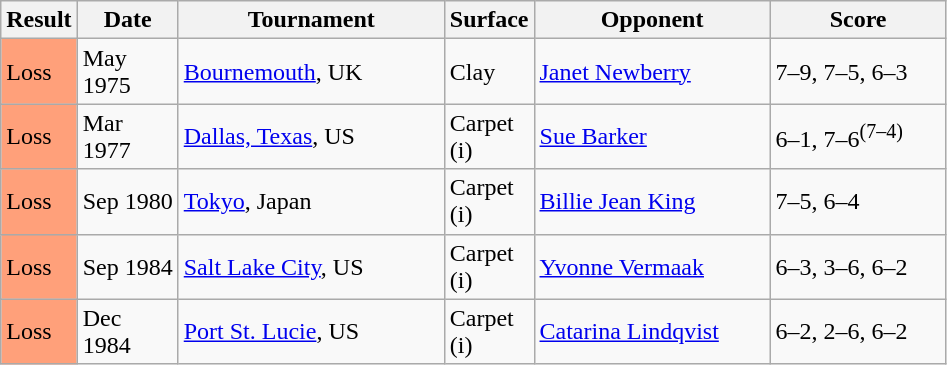<table class="sortable wikitable">
<tr>
<th style="width:40px">Result</th>
<th style="width:60px">Date</th>
<th style="width:170px">Tournament</th>
<th style="width:50px">Surface</th>
<th style="width:150px">Opponent</th>
<th style="width:110px" class="unsortable">Score</th>
</tr>
<tr>
<td style="background:#ffa07a;">Loss</td>
<td>May 1975</td>
<td><a href='#'>Bournemouth</a>, UK</td>
<td>Clay</td>
<td> <a href='#'>Janet Newberry</a></td>
<td>7–9, 7–5, 6–3</td>
</tr>
<tr>
<td style="background:#ffa07a;">Loss</td>
<td>Mar 1977</td>
<td><a href='#'>Dallas, Texas</a>, US</td>
<td>Carpet (i)</td>
<td> <a href='#'>Sue Barker</a></td>
<td>6–1, 7–6<sup>(7–4)</sup></td>
</tr>
<tr>
<td style="background:#ffa07a;">Loss</td>
<td>Sep 1980</td>
<td><a href='#'>Tokyo</a>, Japan</td>
<td>Carpet (i)</td>
<td> <a href='#'>Billie Jean King</a></td>
<td>7–5, 6–4</td>
</tr>
<tr>
<td style="background:#ffa07a;">Loss</td>
<td>Sep 1984</td>
<td><a href='#'>Salt Lake City</a>, US</td>
<td>Carpet (i)</td>
<td> <a href='#'>Yvonne Vermaak</a></td>
<td>6–3, 3–6, 6–2</td>
</tr>
<tr>
<td style="background:#ffa07a;">Loss</td>
<td>Dec 1984</td>
<td><a href='#'>Port St. Lucie</a>, US</td>
<td>Carpet (i)</td>
<td> <a href='#'>Catarina Lindqvist</a></td>
<td>6–2, 2–6, 6–2</td>
</tr>
</table>
